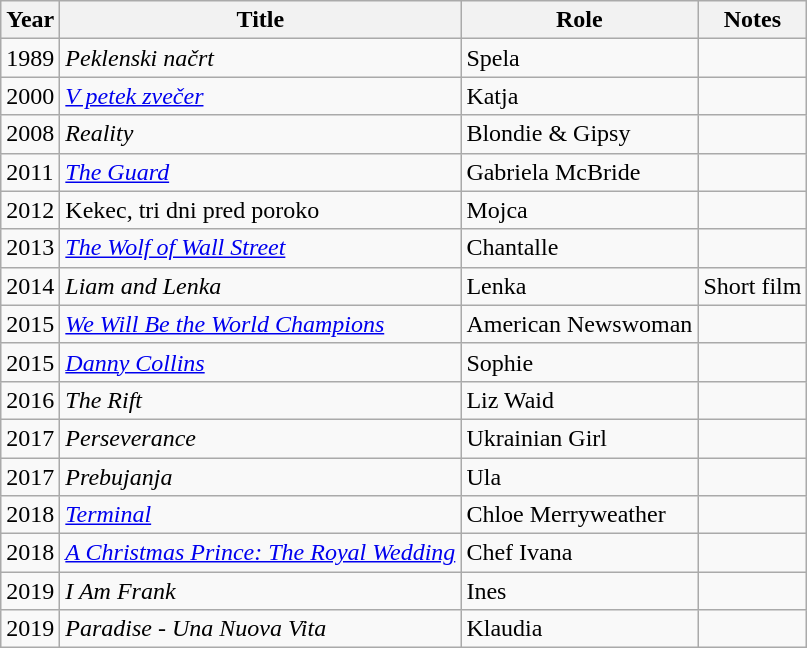<table class="wikitable sortable">
<tr>
<th>Year</th>
<th>Title</th>
<th>Role</th>
<th>Notes</th>
</tr>
<tr>
<td>1989</td>
<td><em>Peklenski načrt</em></td>
<td>Spela</td>
<td></td>
</tr>
<tr>
<td>2000</td>
<td><em><a href='#'>V petek zvečer</a></em></td>
<td>Katja</td>
<td></td>
</tr>
<tr>
<td>2008</td>
<td><em>Reality</em></td>
<td>Blondie & Gipsy</td>
<td></td>
</tr>
<tr>
<td>2011</td>
<td><em><a href='#'>The Guard</a></em></td>
<td>Gabriela McBride</td>
<td></td>
</tr>
<tr>
<td>2012</td>
<td>Kekec, tri dni pred poroko</td>
<td>Mojca</td>
<td></td>
</tr>
<tr>
<td>2013</td>
<td><em><a href='#'>The Wolf of Wall Street</a></em></td>
<td>Chantalle</td>
<td></td>
</tr>
<tr>
<td>2014</td>
<td><em>Liam and Lenka</em></td>
<td>Lenka</td>
<td>Short film</td>
</tr>
<tr>
<td>2015</td>
<td><em><a href='#'>We Will Be the World Champions</a></em></td>
<td>American Newswoman</td>
<td></td>
</tr>
<tr>
<td>2015</td>
<td><em><a href='#'>Danny Collins</a></em></td>
<td>Sophie</td>
<td></td>
</tr>
<tr>
<td>2016</td>
<td><em>The Rift</em></td>
<td>Liz Waid</td>
<td></td>
</tr>
<tr>
<td>2017</td>
<td><em>Perseverance</em></td>
<td>Ukrainian Girl</td>
<td></td>
</tr>
<tr>
<td>2017</td>
<td><em>Prebujanja</em></td>
<td>Ula</td>
<td></td>
</tr>
<tr>
<td>2018</td>
<td><em><a href='#'>Terminal</a></em></td>
<td>Chloe Merryweather</td>
<td></td>
</tr>
<tr>
<td>2018</td>
<td><em><a href='#'>A Christmas Prince: The Royal Wedding</a></em></td>
<td>Chef Ivana</td>
<td></td>
</tr>
<tr>
<td>2019</td>
<td><em>I Am Frank</em></td>
<td>Ines</td>
<td></td>
</tr>
<tr>
<td>2019</td>
<td><em>Paradise - Una Nuova Vita</em></td>
<td>Klaudia</td>
<td></td>
</tr>
</table>
